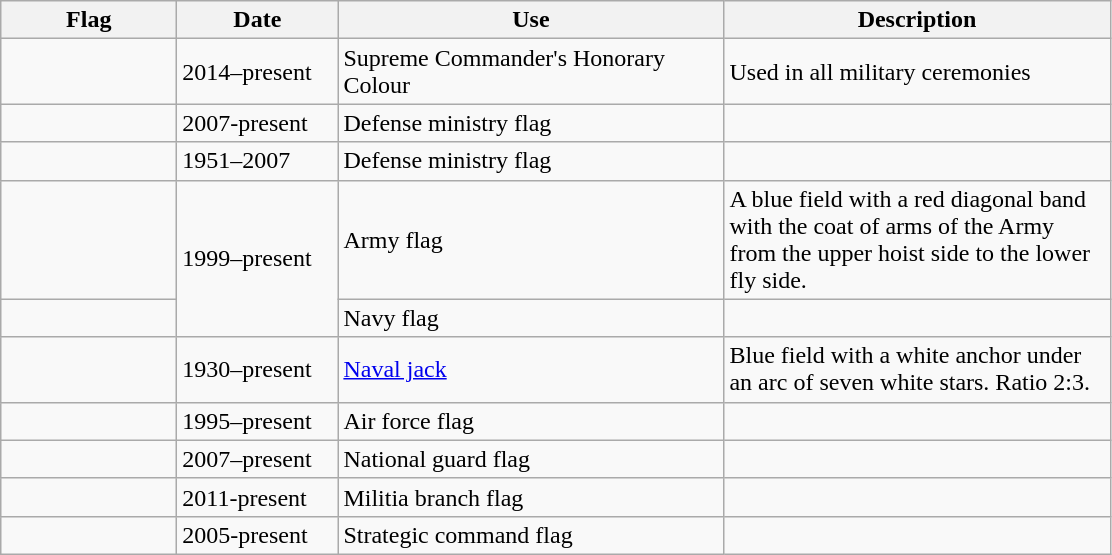<table class="wikitable">
<tr>
<th style="width:110px;">Flag</th>
<th style="width:100px;">Date</th>
<th style="width:250px;">Use</th>
<th style="width:250px;">Description</th>
</tr>
<tr>
<td></td>
<td>2014–present</td>
<td>Supreme Commander's Honorary Colour</td>
<td>Used in all military ceremonies</td>
</tr>
<tr>
<td></td>
<td>2007-present</td>
<td>Defense ministry flag</td>
<td></td>
</tr>
<tr>
<td></td>
<td>1951–2007</td>
<td>Defense ministry flag</td>
<td></td>
</tr>
<tr>
<td></td>
<td rowspan="2">1999–present</td>
<td>Army flag</td>
<td>A blue field with a red diagonal band with the coat of arms of the Army from the upper hoist side to the lower fly side.</td>
</tr>
<tr>
<td></td>
<td>Navy flag</td>
<td></td>
</tr>
<tr>
<td></td>
<td>1930–present</td>
<td><a href='#'>Naval jack</a></td>
<td>Blue field with a white anchor under an arc of seven white stars. Ratio 2:3.</td>
</tr>
<tr>
<td></td>
<td>1995–present</td>
<td>Air force flag</td>
<td></td>
</tr>
<tr>
<td></td>
<td>2007–present</td>
<td>National guard flag</td>
<td></td>
</tr>
<tr>
<td></td>
<td>2011-present</td>
<td>Militia branch flag</td>
<td></td>
</tr>
<tr>
<td></td>
<td>2005-present</td>
<td>Strategic command flag</td>
<td></td>
</tr>
</table>
